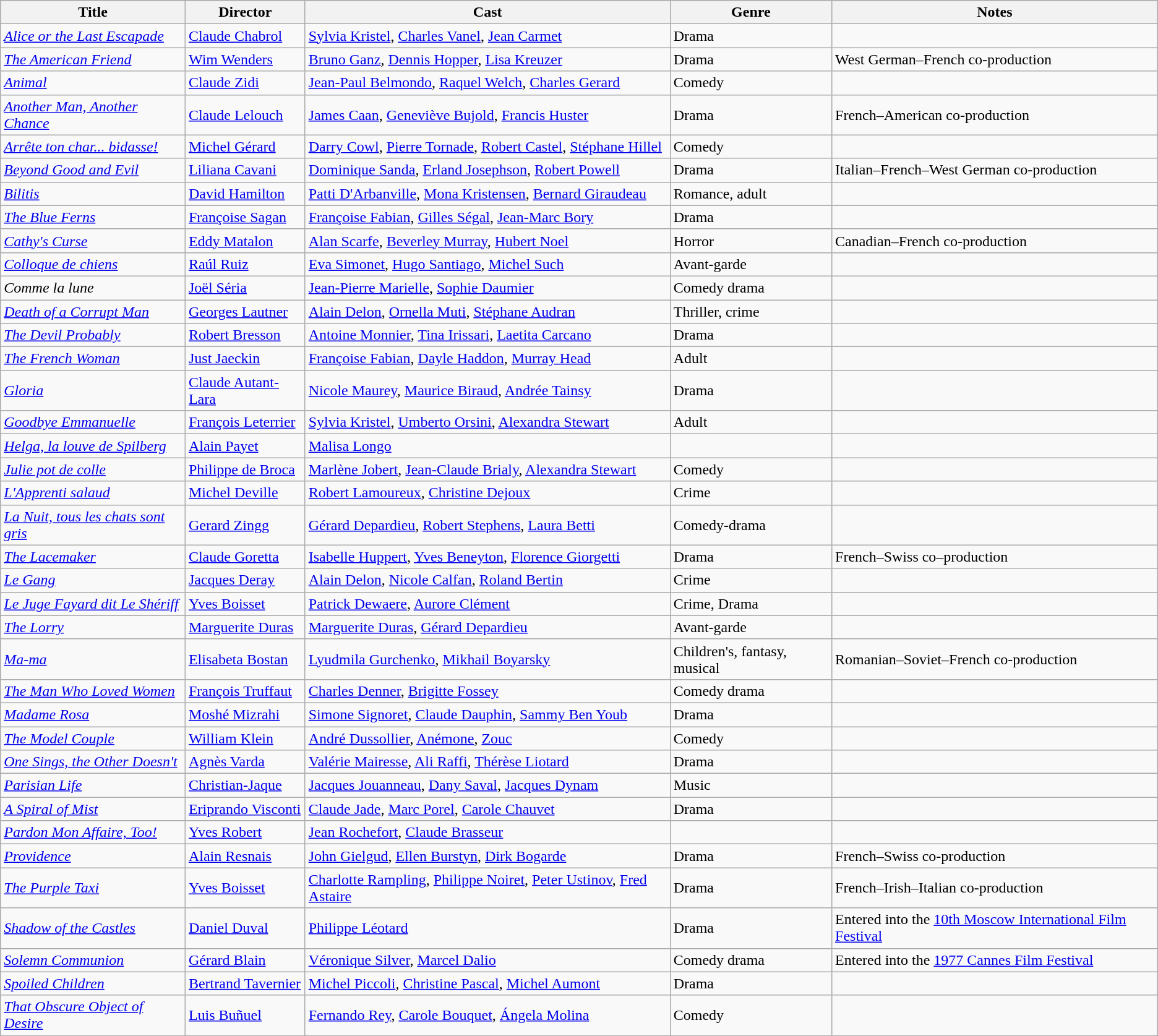<table class="wikitable">
<tr>
<th>Title</th>
<th>Director</th>
<th>Cast</th>
<th>Genre</th>
<th>Notes</th>
</tr>
<tr>
<td><em><a href='#'>Alice or the Last Escapade</a></em></td>
<td><a href='#'>Claude Chabrol</a></td>
<td><a href='#'>Sylvia Kristel</a>, <a href='#'>Charles Vanel</a>, <a href='#'>Jean Carmet</a></td>
<td>Drama</td>
<td></td>
</tr>
<tr>
<td><em><a href='#'>The American Friend</a></em></td>
<td><a href='#'>Wim Wenders</a></td>
<td><a href='#'>Bruno Ganz</a>, <a href='#'>Dennis Hopper</a>, <a href='#'>Lisa Kreuzer</a></td>
<td>Drama</td>
<td>West German–French co-production</td>
</tr>
<tr>
<td><em><a href='#'>Animal</a></em></td>
<td><a href='#'>Claude Zidi</a></td>
<td><a href='#'>Jean-Paul Belmondo</a>, <a href='#'>Raquel Welch</a>, <a href='#'>Charles Gerard</a></td>
<td>Comedy</td>
<td></td>
</tr>
<tr>
<td><em><a href='#'>Another Man, Another Chance</a></em></td>
<td><a href='#'>Claude Lelouch</a></td>
<td><a href='#'>James Caan</a>, <a href='#'>Geneviève Bujold</a>, <a href='#'>Francis Huster</a></td>
<td>Drama</td>
<td>French–American co-production</td>
</tr>
<tr>
<td><em><a href='#'>Arrête ton char... bidasse!</a></em></td>
<td><a href='#'>Michel Gérard</a></td>
<td><a href='#'>Darry Cowl</a>, <a href='#'>Pierre Tornade</a>, <a href='#'>Robert Castel</a>, <a href='#'>Stéphane Hillel</a></td>
<td>Comedy</td>
<td></td>
</tr>
<tr>
<td><em><a href='#'>Beyond Good and Evil</a></em></td>
<td><a href='#'>Liliana Cavani</a></td>
<td><a href='#'>Dominique Sanda</a>, <a href='#'>Erland Josephson</a>, <a href='#'>Robert Powell</a></td>
<td>Drama</td>
<td>Italian–French–West German co-production</td>
</tr>
<tr>
<td><em><a href='#'>Bilitis</a></em></td>
<td><a href='#'>David Hamilton</a></td>
<td><a href='#'>Patti D'Arbanville</a>, <a href='#'>Mona Kristensen</a>, <a href='#'>Bernard Giraudeau</a></td>
<td>Romance, adult</td>
<td></td>
</tr>
<tr>
<td><em><a href='#'>The Blue Ferns</a></em></td>
<td><a href='#'>Françoise Sagan</a></td>
<td><a href='#'>Françoise Fabian</a>, <a href='#'>Gilles Ségal</a>, <a href='#'>Jean-Marc Bory</a></td>
<td>Drama</td>
<td></td>
</tr>
<tr>
<td><em><a href='#'>Cathy's Curse</a></em></td>
<td><a href='#'>Eddy Matalon</a></td>
<td><a href='#'>Alan Scarfe</a>, <a href='#'>Beverley Murray</a>, <a href='#'>Hubert Noel</a></td>
<td>Horror</td>
<td>Canadian–French co-production</td>
</tr>
<tr>
<td><em><a href='#'>Colloque de chiens</a></em></td>
<td><a href='#'>Raúl Ruiz</a></td>
<td><a href='#'>Eva Simonet</a>, <a href='#'>Hugo Santiago</a>, <a href='#'>Michel Such</a></td>
<td>Avant-garde</td>
<td></td>
</tr>
<tr>
<td><em>Comme la lune</em></td>
<td><a href='#'>Joël Séria</a></td>
<td><a href='#'>Jean-Pierre Marielle</a>, <a href='#'>Sophie Daumier</a></td>
<td>Comedy drama</td>
<td></td>
</tr>
<tr>
<td><em><a href='#'>Death of a Corrupt Man</a></em></td>
<td><a href='#'>Georges Lautner</a></td>
<td><a href='#'>Alain Delon</a>, <a href='#'>Ornella Muti</a>, <a href='#'>Stéphane Audran</a></td>
<td>Thriller, crime</td>
<td></td>
</tr>
<tr>
<td><em><a href='#'>The Devil Probably</a></em></td>
<td><a href='#'>Robert Bresson</a></td>
<td><a href='#'>Antoine Monnier</a>, <a href='#'>Tina Irissari</a>, <a href='#'>Laetita Carcano</a></td>
<td>Drama</td>
<td></td>
</tr>
<tr>
<td><em><a href='#'>The French Woman</a></em></td>
<td><a href='#'>Just Jaeckin</a></td>
<td><a href='#'>Françoise Fabian</a>, <a href='#'>Dayle Haddon</a>, <a href='#'>Murray Head</a></td>
<td>Adult</td>
<td></td>
</tr>
<tr>
<td><em><a href='#'>Gloria</a></em></td>
<td><a href='#'>Claude Autant-Lara</a></td>
<td><a href='#'>Nicole Maurey</a>, <a href='#'>Maurice Biraud</a>, <a href='#'>Andrée Tainsy</a></td>
<td>Drama</td>
<td></td>
</tr>
<tr>
<td><em><a href='#'>Goodbye Emmanuelle</a></em></td>
<td><a href='#'>François Leterrier</a></td>
<td><a href='#'>Sylvia Kristel</a>, <a href='#'>Umberto Orsini</a>, <a href='#'>Alexandra Stewart</a></td>
<td>Adult</td>
<td></td>
</tr>
<tr>
<td><em><a href='#'>Helga, la louve de Spilberg</a></em></td>
<td><a href='#'>Alain Payet</a></td>
<td><a href='#'>Malisa Longo</a></td>
<td></td>
<td></td>
</tr>
<tr>
<td><em><a href='#'>Julie pot de colle</a></em></td>
<td><a href='#'>Philippe de Broca</a></td>
<td><a href='#'>Marlène Jobert</a>, <a href='#'>Jean-Claude Brialy</a>, <a href='#'>Alexandra Stewart</a></td>
<td>Comedy</td>
<td></td>
</tr>
<tr>
<td><em><a href='#'>L'Apprenti salaud</a></em></td>
<td><a href='#'>Michel Deville</a></td>
<td><a href='#'>Robert Lamoureux</a>, <a href='#'>Christine Dejoux</a></td>
<td>Crime</td>
<td></td>
</tr>
<tr>
<td><em><a href='#'>La Nuit, tous les chats sont gris</a></em></td>
<td><a href='#'>Gerard Zingg</a></td>
<td><a href='#'>Gérard Depardieu</a>, <a href='#'>Robert Stephens</a>, <a href='#'>Laura Betti</a></td>
<td>Comedy-drama</td>
<td></td>
</tr>
<tr>
<td><em><a href='#'>The Lacemaker</a></em></td>
<td><a href='#'>Claude Goretta</a></td>
<td><a href='#'>Isabelle Huppert</a>, <a href='#'>Yves Beneyton</a>, <a href='#'>Florence Giorgetti</a></td>
<td>Drama</td>
<td>French–Swiss co–production</td>
</tr>
<tr>
<td><em><a href='#'>Le Gang</a></em></td>
<td><a href='#'>Jacques Deray</a></td>
<td><a href='#'>Alain Delon</a>, <a href='#'>Nicole Calfan</a>, <a href='#'>Roland Bertin</a></td>
<td>Crime</td>
<td></td>
</tr>
<tr>
<td><em><a href='#'>Le Juge Fayard dit Le Shériff</a></em></td>
<td><a href='#'>Yves Boisset</a></td>
<td><a href='#'>Patrick Dewaere</a>, <a href='#'>Aurore Clément</a></td>
<td>Crime, Drama</td>
<td></td>
</tr>
<tr>
<td><em><a href='#'>The Lorry</a></em></td>
<td><a href='#'>Marguerite Duras</a></td>
<td><a href='#'>Marguerite Duras</a>, <a href='#'>Gérard Depardieu</a></td>
<td>Avant-garde</td>
<td></td>
</tr>
<tr>
<td><em><a href='#'>Ma-ma</a></em></td>
<td><a href='#'>Elisabeta Bostan</a></td>
<td><a href='#'>Lyudmila Gurchenko</a>, <a href='#'>Mikhail Boyarsky</a></td>
<td>Children's, fantasy, musical</td>
<td>Romanian–Soviet–French co-production</td>
</tr>
<tr>
<td><em><a href='#'>The Man Who Loved Women</a></em></td>
<td><a href='#'>François Truffaut</a></td>
<td><a href='#'>Charles Denner</a>, <a href='#'>Brigitte Fossey</a></td>
<td>Comedy drama</td>
<td></td>
</tr>
<tr>
<td><em><a href='#'>Madame Rosa</a></em></td>
<td><a href='#'>Moshé Mizrahi</a></td>
<td><a href='#'>Simone Signoret</a>, <a href='#'>Claude Dauphin</a>, <a href='#'>Sammy Ben Youb</a></td>
<td>Drama</td>
<td></td>
</tr>
<tr>
<td><em><a href='#'>The Model Couple</a></em></td>
<td><a href='#'>William Klein</a></td>
<td><a href='#'>André Dussollier</a>, <a href='#'>Anémone</a>, <a href='#'>Zouc</a></td>
<td>Comedy</td>
<td></td>
</tr>
<tr>
<td><em><a href='#'>One Sings, the Other Doesn't</a></em></td>
<td><a href='#'>Agnès Varda</a></td>
<td><a href='#'>Valérie Mairesse</a>, <a href='#'>Ali Raffi</a>, <a href='#'>Thérèse Liotard</a></td>
<td>Drama</td>
<td></td>
</tr>
<tr>
<td><em><a href='#'>Parisian Life</a></em></td>
<td><a href='#'>Christian-Jaque</a></td>
<td><a href='#'>Jacques Jouanneau</a>, <a href='#'>Dany Saval</a>, <a href='#'>Jacques Dynam</a></td>
<td>Music</td>
<td></td>
</tr>
<tr>
<td><em><a href='#'>A Spiral of Mist</a></em></td>
<td><a href='#'>Eriprando Visconti</a></td>
<td><a href='#'>Claude Jade</a>, <a href='#'>Marc Porel</a>, <a href='#'>Carole Chauvet</a></td>
<td>Drama</td>
<td></td>
</tr>
<tr>
<td><em><a href='#'>Pardon Mon Affaire, Too!</a></em></td>
<td><a href='#'>Yves Robert</a></td>
<td><a href='#'>Jean Rochefort</a>, <a href='#'>Claude Brasseur</a></td>
<td></td>
<td></td>
</tr>
<tr>
<td><em><a href='#'>Providence</a></em></td>
<td><a href='#'>Alain Resnais</a></td>
<td><a href='#'>John Gielgud</a>, <a href='#'>Ellen Burstyn</a>, <a href='#'>Dirk Bogarde</a></td>
<td>Drama</td>
<td>French–Swiss co-production</td>
</tr>
<tr>
<td><em><a href='#'>The Purple Taxi</a></em></td>
<td><a href='#'>Yves Boisset</a></td>
<td><a href='#'>Charlotte Rampling</a>, <a href='#'>Philippe Noiret</a>, <a href='#'>Peter Ustinov</a>, <a href='#'>Fred Astaire</a></td>
<td>Drama</td>
<td>French–Irish–Italian co-production</td>
</tr>
<tr>
<td><em><a href='#'>Shadow of the Castles</a></em></td>
<td><a href='#'>Daniel Duval</a></td>
<td><a href='#'>Philippe Léotard</a></td>
<td>Drama</td>
<td>Entered into the <a href='#'>10th Moscow International Film Festival</a></td>
</tr>
<tr>
<td><em><a href='#'>Solemn Communion</a></em></td>
<td><a href='#'>Gérard Blain</a></td>
<td><a href='#'>Véronique Silver</a>, <a href='#'>Marcel Dalio</a></td>
<td>Comedy drama</td>
<td>Entered into the <a href='#'>1977 Cannes Film Festival</a></td>
</tr>
<tr>
<td><em><a href='#'>Spoiled Children</a></em></td>
<td><a href='#'>Bertrand Tavernier</a></td>
<td><a href='#'>Michel Piccoli</a>, <a href='#'>Christine Pascal</a>, <a href='#'>Michel Aumont</a></td>
<td>Drama</td>
<td></td>
</tr>
<tr>
<td><em><a href='#'>That Obscure Object of Desire</a></em></td>
<td><a href='#'>Luis Buñuel</a></td>
<td><a href='#'>Fernando Rey</a>, <a href='#'>Carole Bouquet</a>, <a href='#'>Ángela Molina</a></td>
<td>Comedy</td>
<td></td>
</tr>
<tr>
</tr>
</table>
